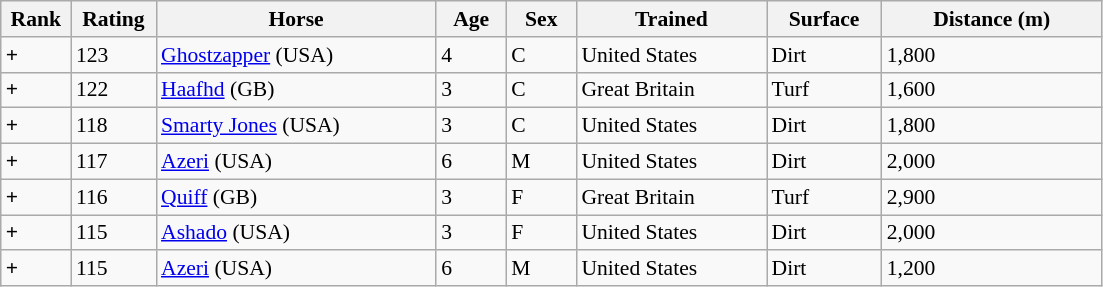<table class="wikitable sortable" style="font-size:90%">
<tr>
<th width="40px">Rank</th>
<th width="50px">Rating</th>
<th width="180px">Horse</th>
<th width="40px">Age</th>
<th width="40px">Sex</th>
<th width="120px">Trained</th>
<th width="70px">Surface</th>
<th width="140px">Distance (m)</th>
</tr>
<tr>
<td><strong>+</strong></td>
<td>123</td>
<td><a href='#'>Ghostzapper</a> (USA)</td>
<td>4</td>
<td>C</td>
<td>United States</td>
<td>Dirt</td>
<td>1,800</td>
</tr>
<tr>
<td><strong>+</strong></td>
<td>122</td>
<td><a href='#'>Haafhd</a> (GB)</td>
<td>3</td>
<td>C</td>
<td>Great Britain</td>
<td>Turf</td>
<td>1,600</td>
</tr>
<tr>
<td><strong>+</strong></td>
<td>118</td>
<td><a href='#'>Smarty Jones</a> (USA)</td>
<td>3</td>
<td>C</td>
<td>United States</td>
<td>Dirt</td>
<td>1,800</td>
</tr>
<tr>
<td><strong>+</strong></td>
<td>117</td>
<td><a href='#'>Azeri</a> (USA)</td>
<td>6</td>
<td>M</td>
<td>United States</td>
<td>Dirt</td>
<td>2,000</td>
</tr>
<tr>
<td><strong>+</strong></td>
<td>116</td>
<td><a href='#'>Quiff</a> (GB)</td>
<td>3</td>
<td>F</td>
<td>Great Britain</td>
<td>Turf</td>
<td>2,900</td>
</tr>
<tr>
<td><strong>+</strong></td>
<td>115</td>
<td><a href='#'>Ashado</a> (USA)</td>
<td>3</td>
<td>F</td>
<td>United States</td>
<td>Dirt</td>
<td>2,000</td>
</tr>
<tr>
<td><strong>+</strong></td>
<td>115</td>
<td><a href='#'>Azeri</a> (USA)</td>
<td>6</td>
<td>M</td>
<td>United States</td>
<td>Dirt</td>
<td>1,200</td>
</tr>
</table>
